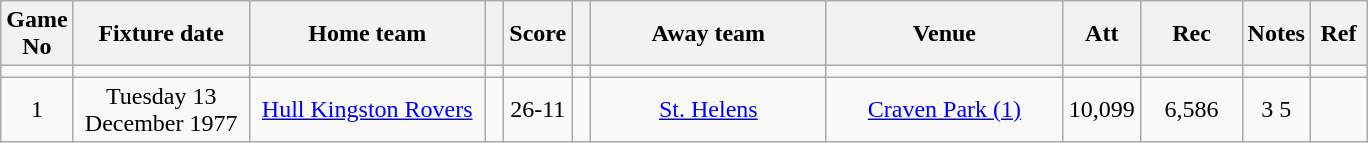<table class="wikitable" style="text-align:center;">
<tr>
<th width=20 abbr="No">Game No</th>
<th width=110 abbr="Date">Fixture date</th>
<th width=150 abbr="Home team">Home team</th>
<th width=5 abbr="space"></th>
<th width=20 abbr="Score">Score</th>
<th width=5 abbr="space"></th>
<th width=150 abbr="Away team">Away team</th>
<th width=150 abbr="Venue">Venue</th>
<th width=45 abbr="Att">Att</th>
<th width=60 abbr="Rec">Rec</th>
<th width=20 abbr="Notes">Notes</th>
<th width=30 abbr="Ref">Ref</th>
</tr>
<tr>
<td></td>
<td></td>
<td></td>
<td></td>
<td></td>
<td></td>
<td></td>
<td></td>
<td></td>
<td></td>
<td></td>
</tr>
<tr>
<td>1</td>
<td>Tuesday 13 December 1977</td>
<td><a href='#'>Hull Kingston Rovers</a></td>
<td></td>
<td>26-11</td>
<td></td>
<td><a href='#'>St. Helens</a></td>
<td><a href='#'>Craven Park (1)</a></td>
<td>10,099</td>
<td>6,586</td>
<td>3 5</td>
<td></td>
</tr>
</table>
